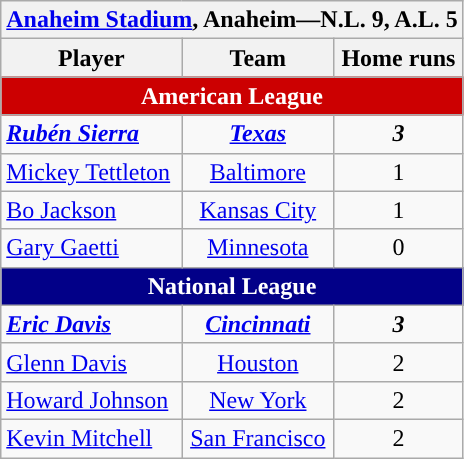<table class="wikitable" style="text-align:right;">
<tr>
<th colspan="3"><a href='#'>Anaheim Stadium</a>, Anaheim—N.L. 9, A.L. 5</th>
</tr>
<tr>
<th>Player</th>
<th>Team</th>
<th>Home runs</th>
</tr>
<tr>
<th colspan="3" style="text-align:center; background:#CC0001; color:#FFFFFF;">American League</th>
</tr>
<tr>
<td align="left"><strong><em><a href='#'>Rubén Sierra</a></em></strong></td>
<td style="text-align:center;"><strong><em><a href='#'>Texas</a></em></strong></td>
<td style="text-align:center;"><strong><em>3</em></strong></td>
</tr>
<tr>
<td align="left"><a href='#'>Mickey Tettleton</a></td>
<td style="text-align:center;"><a href='#'>Baltimore</a></td>
<td style="text-align:center;">1</td>
</tr>
<tr>
<td align="left"><a href='#'>Bo Jackson</a></td>
<td style="text-align:center;"><a href='#'>Kansas City</a></td>
<td style="text-align:center;">1</td>
</tr>
<tr>
<td align="left"><a href='#'>Gary Gaetti</a></td>
<td style="text-align:center;"><a href='#'>Minnesota</a></td>
<td style="text-align:center;">0</td>
</tr>
<tr>
<th colspan="3" style="text-align:center; background:#020088; color:#FFFFFF;">National League</th>
</tr>
<tr>
<td align="left"><strong><em><a href='#'>Eric Davis</a></em></strong></td>
<td style="text-align:center;"><strong><em><a href='#'>Cincinnati</a></em></strong></td>
<td style="text-align:center;"><strong><em>3</em></strong></td>
</tr>
<tr>
<td align="left"><a href='#'>Glenn Davis</a></td>
<td style="text-align:center;"><a href='#'>Houston</a></td>
<td style="text-align:center;">2</td>
</tr>
<tr>
<td align="left"><a href='#'>Howard Johnson</a></td>
<td style="text-align:center;"><a href='#'>New York</a></td>
<td style="text-align:center;">2</td>
</tr>
<tr>
<td align="left"><a href='#'>Kevin Mitchell</a></td>
<td style="text-align:center;"><a href='#'>San Francisco</a></td>
<td style="text-align:center;">2</td>
</tr>
</table>
